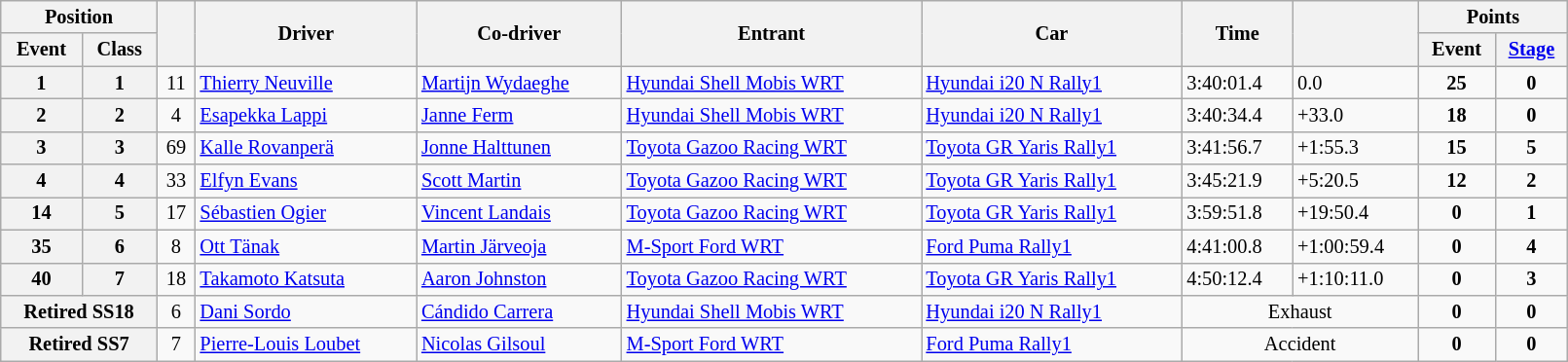<table class="wikitable" width=85% style="font-size: 85%;">
<tr>
<th colspan="2">Position</th>
<th rowspan="2"></th>
<th rowspan="2">Driver</th>
<th rowspan="2">Co-driver</th>
<th rowspan="2">Entrant</th>
<th rowspan="2">Car</th>
<th rowspan="2">Time</th>
<th rowspan="2"></th>
<th colspan="2">Points</th>
</tr>
<tr>
<th>Event</th>
<th>Class</th>
<th>Event</th>
<th><a href='#'>Stage</a></th>
</tr>
<tr>
<th>1</th>
<th>1</th>
<td align="center">11</td>
<td><a href='#'>Thierry Neuville</a></td>
<td><a href='#'>Martijn Wydaeghe</a></td>
<td><a href='#'>Hyundai Shell Mobis WRT</a></td>
<td><a href='#'>Hyundai i20 N Rally1</a></td>
<td>3:40:01.4</td>
<td>0.0</td>
<td align="center"><strong>25</strong></td>
<td align="center"><strong>0</strong></td>
</tr>
<tr>
<th>2</th>
<th>2</th>
<td align="center">4</td>
<td><a href='#'>Esapekka Lappi</a></td>
<td><a href='#'>Janne Ferm</a></td>
<td><a href='#'>Hyundai Shell Mobis WRT</a></td>
<td><a href='#'>Hyundai i20 N Rally1</a></td>
<td>3:40:34.4</td>
<td>+33.0</td>
<td align="center"><strong>18</strong></td>
<td align="center"><strong>0</strong></td>
</tr>
<tr>
<th>3</th>
<th>3</th>
<td align="center">69</td>
<td><a href='#'>Kalle Rovanperä</a></td>
<td><a href='#'>Jonne Halttunen</a></td>
<td><a href='#'>Toyota Gazoo Racing WRT</a></td>
<td><a href='#'>Toyota GR Yaris Rally1</a></td>
<td>3:41:56.7</td>
<td>+1:55.3</td>
<td align="center"><strong>15</strong></td>
<td align="center"><strong>5</strong></td>
</tr>
<tr>
<th>4</th>
<th>4</th>
<td align="center">33</td>
<td><a href='#'>Elfyn Evans</a></td>
<td><a href='#'>Scott Martin</a></td>
<td><a href='#'>Toyota Gazoo Racing WRT</a></td>
<td><a href='#'>Toyota GR Yaris Rally1</a></td>
<td>3:45:21.9</td>
<td>+5:20.5</td>
<td align="center"><strong>12</strong></td>
<td align="center"><strong>2</strong></td>
</tr>
<tr>
<th>14</th>
<th>5</th>
<td align="center">17</td>
<td><a href='#'>Sébastien Ogier</a></td>
<td><a href='#'>Vincent Landais</a></td>
<td><a href='#'>Toyota Gazoo Racing WRT</a></td>
<td><a href='#'>Toyota GR Yaris Rally1</a></td>
<td>3:59:51.8</td>
<td>+19:50.4</td>
<td align="center"><strong>0</strong></td>
<td align="center"><strong>1</strong></td>
</tr>
<tr>
<th>35</th>
<th>6</th>
<td align="center">8</td>
<td><a href='#'>Ott Tänak</a></td>
<td><a href='#'>Martin Järveoja</a></td>
<td><a href='#'>M-Sport Ford WRT</a></td>
<td><a href='#'>Ford Puma Rally1</a></td>
<td>4:41:00.8</td>
<td>+1:00:59.4</td>
<td align="center"><strong>0</strong></td>
<td align="center"><strong>4</strong></td>
</tr>
<tr>
<th>40</th>
<th>7</th>
<td align="center">18</td>
<td><a href='#'>Takamoto Katsuta</a></td>
<td><a href='#'>Aaron Johnston</a></td>
<td><a href='#'>Toyota Gazoo Racing WRT</a></td>
<td><a href='#'>Toyota GR Yaris Rally1</a></td>
<td>4:50:12.4</td>
<td>+1:10:11.0</td>
<td align="center"><strong>0</strong></td>
<td align="center"><strong>3</strong></td>
</tr>
<tr>
<th colspan="2">Retired SS18</th>
<td align="center">6</td>
<td><a href='#'>Dani Sordo</a></td>
<td><a href='#'>Cándido Carrera</a></td>
<td><a href='#'>Hyundai Shell Mobis WRT</a></td>
<td><a href='#'>Hyundai i20 N Rally1</a></td>
<td colspan="2" align="center">Exhaust</td>
<td align="center"><strong>0</strong></td>
<td align="center"><strong>0</strong></td>
</tr>
<tr>
<th colspan="2">Retired SS7</th>
<td align="center">7</td>
<td><a href='#'>Pierre-Louis Loubet</a></td>
<td><a href='#'>Nicolas Gilsoul</a></td>
<td><a href='#'>M-Sport Ford WRT</a></td>
<td><a href='#'>Ford Puma Rally1</a></td>
<td colspan="2" align="center">Accident</td>
<td align="center"><strong>0</strong></td>
<td align="center"><strong>0</strong></td>
</tr>
</table>
